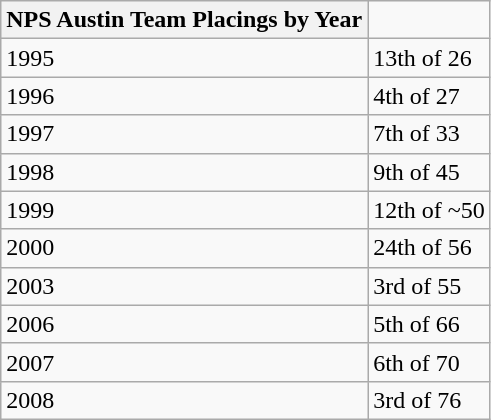<table class="wikitable">
<tr>
<th>NPS Austin Team Placings by Year</th>
</tr>
<tr>
<td>1995</td>
<td>13th of 26</td>
</tr>
<tr>
<td>1996</td>
<td>4th of 27</td>
</tr>
<tr>
<td>1997</td>
<td>7th of 33</td>
</tr>
<tr>
<td>1998</td>
<td>9th of 45</td>
</tr>
<tr>
<td>1999</td>
<td>12th of ~50</td>
</tr>
<tr>
<td>2000</td>
<td>24th of 56</td>
</tr>
<tr>
<td>2003</td>
<td>3rd of 55</td>
</tr>
<tr>
<td>2006</td>
<td>5th of 66</td>
</tr>
<tr>
<td>2007</td>
<td>6th of 70</td>
</tr>
<tr>
<td>2008</td>
<td>3rd of 76</td>
</tr>
</table>
